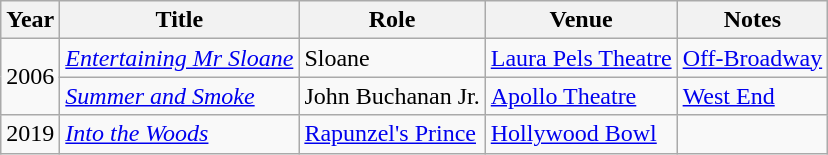<table class="wikitable">
<tr>
<th>Year</th>
<th>Title</th>
<th>Role</th>
<th>Venue</th>
<th>Notes</th>
</tr>
<tr>
<td rowspan="2">2006</td>
<td><em><a href='#'>Entertaining Mr Sloane</a></em></td>
<td>Sloane</td>
<td><a href='#'>Laura Pels Theatre</a></td>
<td><a href='#'>Off-Broadway</a></td>
</tr>
<tr>
<td><em><a href='#'>Summer and Smoke</a></em></td>
<td>John Buchanan Jr.</td>
<td><a href='#'>Apollo Theatre</a></td>
<td><a href='#'>West End</a></td>
</tr>
<tr>
<td>2019</td>
<td><em><a href='#'>Into the Woods</a></em></td>
<td><a href='#'>Rapunzel's Prince</a></td>
<td><a href='#'>Hollywood Bowl</a></td>
<td></td>
</tr>
</table>
